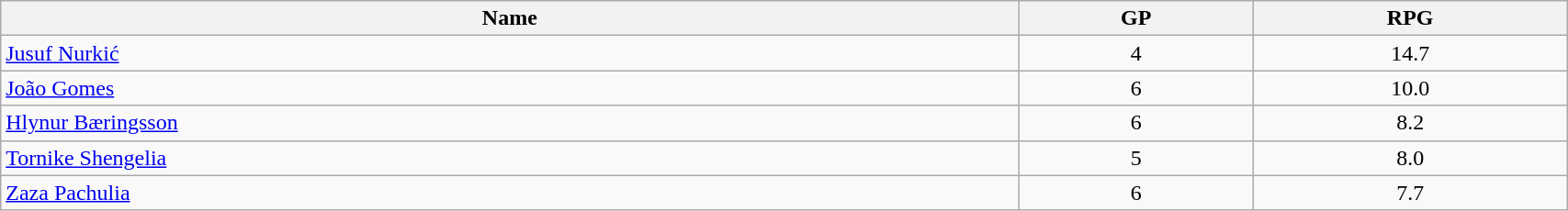<table class=wikitable width="90%">
<tr>
<th width="65%">Name</th>
<th width="15%">GP</th>
<th width="20%">RPG</th>
</tr>
<tr>
<td> <a href='#'>Jusuf Nurkić</a></td>
<td align=center>4</td>
<td align=center>14.7</td>
</tr>
<tr>
<td> <a href='#'>João Gomes</a></td>
<td align=center>6</td>
<td align=center>10.0</td>
</tr>
<tr>
<td> <a href='#'>Hlynur Bæringsson</a></td>
<td align=center>6</td>
<td align=center>8.2</td>
</tr>
<tr>
<td> <a href='#'>Tornike Shengelia</a></td>
<td align=center>5</td>
<td align=center>8.0</td>
</tr>
<tr>
<td> <a href='#'>Zaza Pachulia</a></td>
<td align=center>6</td>
<td align=center>7.7</td>
</tr>
</table>
